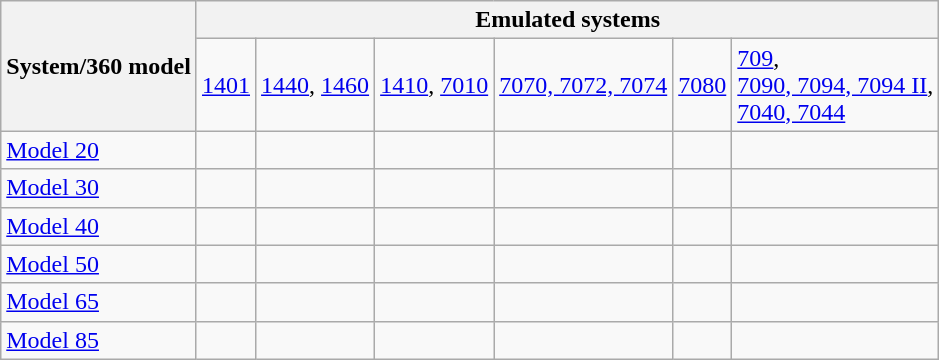<table class="wikitable">
<tr>
<th rowspan="2">System/360 model</th>
<th colspan="6">Emulated systems</th>
</tr>
<tr>
<td><a href='#'>1401</a></td>
<td><a href='#'>1440</a>, <a href='#'>1460</a></td>
<td><a href='#'>1410</a>, <a href='#'>7010</a></td>
<td><a href='#'>7070, 7072, 7074</a></td>
<td><a href='#'>7080</a></td>
<td><a href='#'>709</a>,<br><a href='#'>7090, 7094, 7094 II</a>,<br><a href='#'>7040, 7044</a></td>
</tr>
<tr>
<td><a href='#'>Model 20</a></td>
<td></td>
<td></td>
<td></td>
<td></td>
<td></td>
<td></td>
</tr>
<tr>
<td><a href='#'>Model 30</a></td>
<td></td>
<td></td>
<td></td>
<td></td>
<td></td>
<td></td>
</tr>
<tr>
<td><a href='#'>Model 40</a></td>
<td></td>
<td></td>
<td></td>
<td></td>
<td></td>
<td></td>
</tr>
<tr>
<td><a href='#'>Model 50</a></td>
<td></td>
<td></td>
<td></td>
<td></td>
<td></td>
<td></td>
</tr>
<tr>
<td><a href='#'>Model 65</a></td>
<td></td>
<td></td>
<td></td>
<td></td>
<td></td>
<td></td>
</tr>
<tr>
<td><a href='#'>Model 85</a></td>
<td></td>
<td></td>
<td></td>
<td></td>
<td></td>
<td></td>
</tr>
</table>
